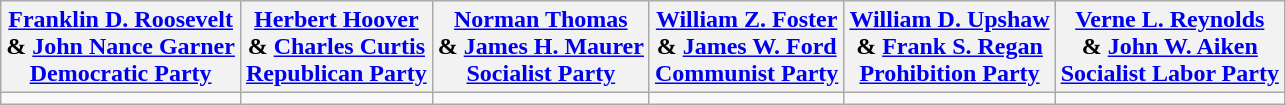<table class="wikitable" style="text-align:center;">
<tr>
<th><a href='#'>Franklin D. Roosevelt</a><br> & <a href='#'>John Nance Garner</a><br><a href='#'>Democratic Party</a></th>
<th><a href='#'>Herbert Hoover</a><br> & <a href='#'>Charles Curtis</a><br><a href='#'>Republican Party</a></th>
<th><a href='#'>Norman Thomas</a><br> & <a href='#'>James H. Maurer</a><br><a href='#'>Socialist Party</a></th>
<th><a href='#'>William Z. Foster</a><br> & <a href='#'>James W. Ford</a><br><a href='#'>Communist Party</a></th>
<th><a href='#'>William D. Upshaw</a><br> & <a href='#'>Frank S. Regan</a><br><a href='#'>Prohibition Party</a></th>
<th><a href='#'>Verne L. Reynolds</a><br> & <a href='#'>John W. Aiken</a><br><a href='#'>Socialist Labor Party</a></th>
</tr>
<tr>
<td></td>
<td></td>
<td></td>
<td></td>
<td></td>
<td></td>
</tr>
</table>
